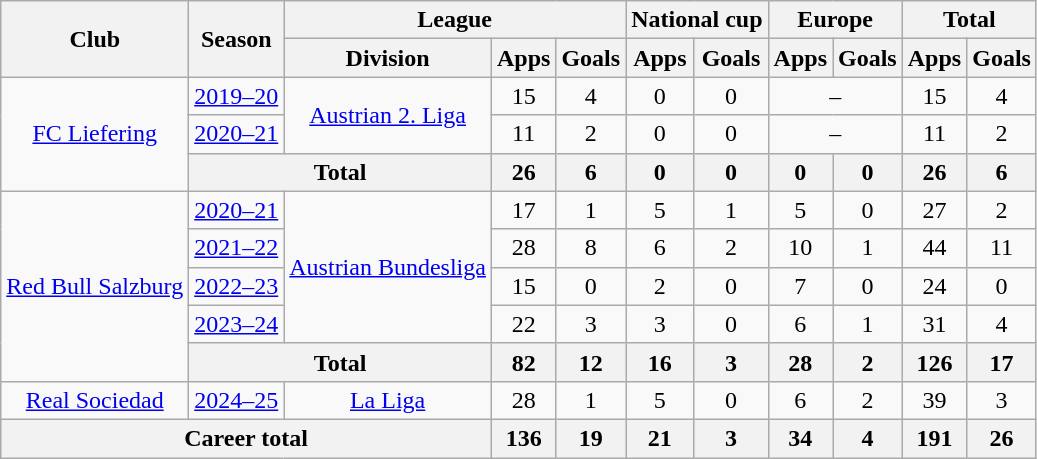<table class="wikitable" style="text-align: center">
<tr>
<th rowspan="2">Club</th>
<th rowspan="2">Season</th>
<th colspan="3">League</th>
<th colspan="2">National cup</th>
<th colspan="2">Europe</th>
<th colspan="2">Total</th>
</tr>
<tr>
<th>Division</th>
<th>Apps</th>
<th>Goals</th>
<th>Apps</th>
<th>Goals</th>
<th>Apps</th>
<th>Goals</th>
<th>Apps</th>
<th>Goals</th>
</tr>
<tr>
<td rowspan="3"><a href='#'>FC Liefering</a></td>
<td><a href='#'>2019–20</a></td>
<td rowspan="2"><a href='#'>Austrian 2. Liga</a></td>
<td>15</td>
<td>4</td>
<td>0</td>
<td>0</td>
<td colspan="2">–</td>
<td>15</td>
<td>4</td>
</tr>
<tr>
<td><a href='#'>2020–21</a></td>
<td>11</td>
<td>2</td>
<td>0</td>
<td>0</td>
<td colspan="2">–</td>
<td>11</td>
<td>2</td>
</tr>
<tr>
<th colspan="2">Total</th>
<th>26</th>
<th>6</th>
<th>0</th>
<th>0</th>
<th>0</th>
<th>0</th>
<th>26</th>
<th>6</th>
</tr>
<tr>
<td rowspan="5"><a href='#'>Red Bull Salzburg</a></td>
<td><a href='#'>2020–21</a></td>
<td rowspan="4"><a href='#'>Austrian Bundesliga</a></td>
<td>17</td>
<td>1</td>
<td>5</td>
<td>1</td>
<td>5</td>
<td>0</td>
<td>27</td>
<td>2</td>
</tr>
<tr>
<td><a href='#'>2021–22</a></td>
<td>28</td>
<td>8</td>
<td>6</td>
<td>2</td>
<td>10</td>
<td>1</td>
<td>44</td>
<td>11</td>
</tr>
<tr>
<td><a href='#'>2022–23</a></td>
<td>15</td>
<td>0</td>
<td>2</td>
<td>0</td>
<td>7</td>
<td>0</td>
<td>24</td>
<td>0</td>
</tr>
<tr>
<td><a href='#'>2023–24</a></td>
<td>22</td>
<td>3</td>
<td>3</td>
<td>0</td>
<td>6</td>
<td>1</td>
<td>31</td>
<td>4</td>
</tr>
<tr>
<th colspan="2">Total</th>
<th>82</th>
<th>12</th>
<th>16</th>
<th>3</th>
<th>28</th>
<th>2</th>
<th>126</th>
<th>17</th>
</tr>
<tr>
<td><a href='#'>Real Sociedad</a></td>
<td><a href='#'>2024–25</a></td>
<td><a href='#'>La Liga</a></td>
<td>28</td>
<td>1</td>
<td>5</td>
<td>0</td>
<td>6</td>
<td>2</td>
<td>39</td>
<td>3</td>
</tr>
<tr>
<th colspan="3">Career total</th>
<th>136</th>
<th>19</th>
<th>21</th>
<th>3</th>
<th>34</th>
<th>4</th>
<th>191</th>
<th>26</th>
</tr>
</table>
